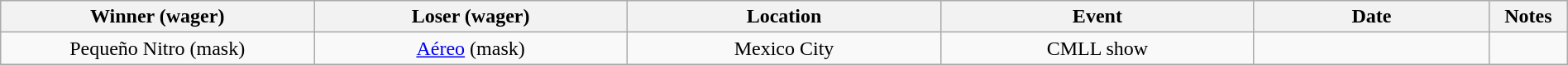<table class="wikitable sortable" width=100%  style="text-align: center">
<tr>
<th width=20% scope="col">Winner (wager)</th>
<th width=20% scope="col">Loser (wager)</th>
<th width=20% scope="col">Location</th>
<th width=20% scope="col">Event</th>
<th width=15% scope="col">Date</th>
<th class="unsortable" width=5% scope="col">Notes</th>
</tr>
<tr>
<td>Pequeño Nitro (mask)</td>
<td><a href='#'>Aéreo</a> (mask)</td>
<td>Mexico City</td>
<td>CMLL show</td>
<td></td>
<td></td>
</tr>
</table>
